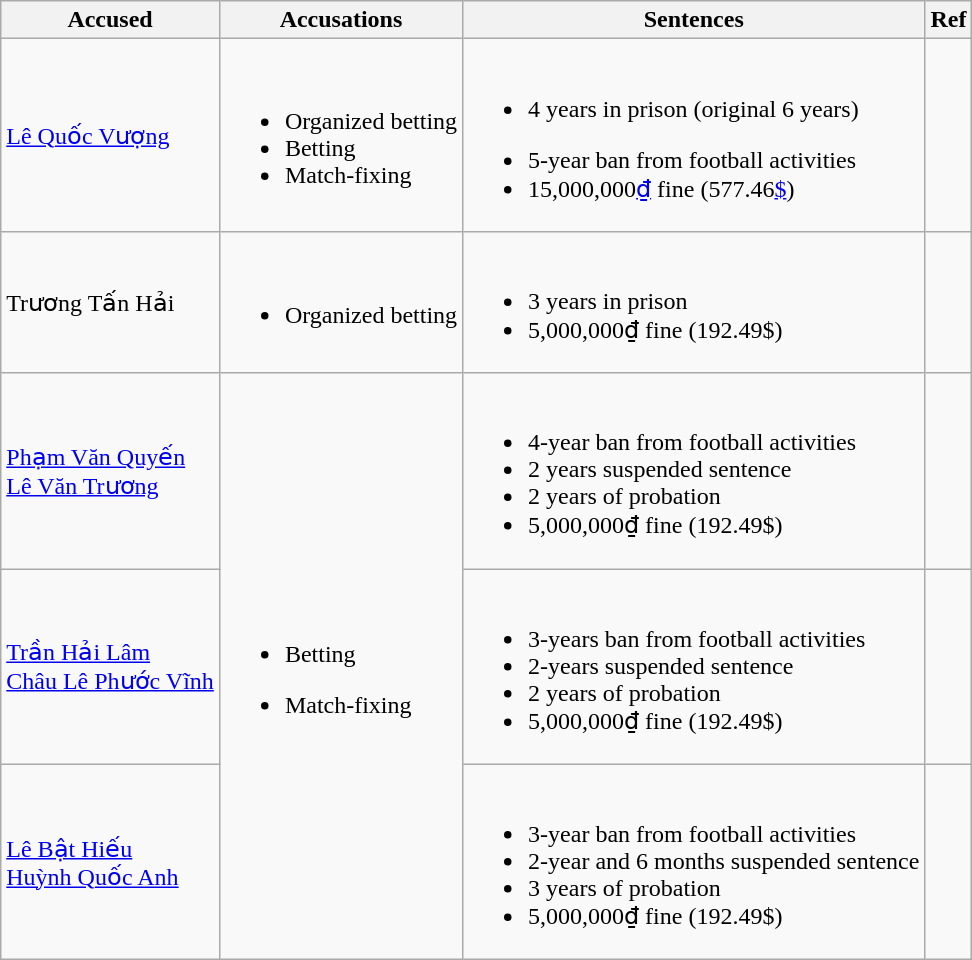<table class="wikitable">
<tr>
<th>Accused</th>
<th>Accusations</th>
<th>Sentences</th>
<th>Ref</th>
</tr>
<tr>
<td><a href='#'>Lê Quốc Vượng</a></td>
<td><br><ul><li>Organized betting</li><li>Betting</li><li>Match-fixing</li></ul></td>
<td><br><ul><li>4 years in prison (original 6 years)</li></ul><ul><li>5-year ban from football activities</li><li>15,000,000<a href='#'>₫</a> fine (577.46<a href='#'>$</a>)</li></ul></td>
<td></td>
</tr>
<tr>
<td>Trương Tấn Hải</td>
<td><br><ul><li>Organized betting</li></ul></td>
<td><br><ul><li>3 years in prison</li><li>5,000,000₫ fine (192.49$)</li></ul></td>
<td></td>
</tr>
<tr>
<td><a href='#'>Phạm Văn Quyến</a><br><a href='#'>Lê Văn Trương</a></td>
<td rowspan="3"><br><ul><li>Betting</li></ul><ul><li>Match-fixing</li></ul></td>
<td><br><ul><li>4-year ban from football activities</li><li>2 years suspended sentence</li><li>2 years of probation</li><li>5,000,000₫ fine (192.49$)</li></ul></td>
<td></td>
</tr>
<tr>
<td><a href='#'>Trần Hải Lâm</a><br><a href='#'>Châu Lê Phước Vĩnh</a></td>
<td><br><ul><li>3-years ban from football activities</li><li>2-years suspended sentence</li><li>2 years of probation</li><li>5,000,000₫ fine (192.49$)</li></ul></td>
<td></td>
</tr>
<tr>
<td><a href='#'>Lê Bật Hiếu</a><br><a href='#'>Huỳnh Quốc Anh</a></td>
<td><br><ul><li>3-year ban from football activities</li><li>2-year and 6 months suspended sentence</li><li>3 years of probation</li><li>5,000,000₫ fine (192.49$)</li></ul></td>
<td></td>
</tr>
</table>
